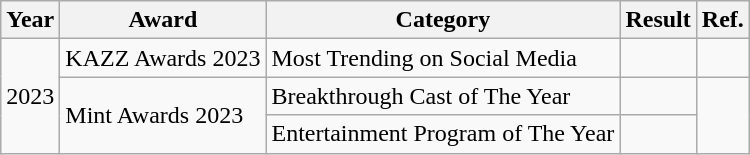<table class="wikitable">
<tr>
<th scope="col">Year</th>
<th scope="col">Award</th>
<th scope="col">Category</th>
<th scope="col">Result</th>
<th scope="col">Ref.</th>
</tr>
<tr>
<td rowspan="3">2023</td>
<td>KAZZ Awards 2023</td>
<td>Most Trending on Social Media</td>
<td></td>
<td></td>
</tr>
<tr>
<td rowspan="2">Mint Awards 2023</td>
<td>Breakthrough Cast of The Year</td>
<td></td>
<td rowspan="2"></td>
</tr>
<tr>
<td>Entertainment Program of The Year</td>
<td></td>
</tr>
</table>
